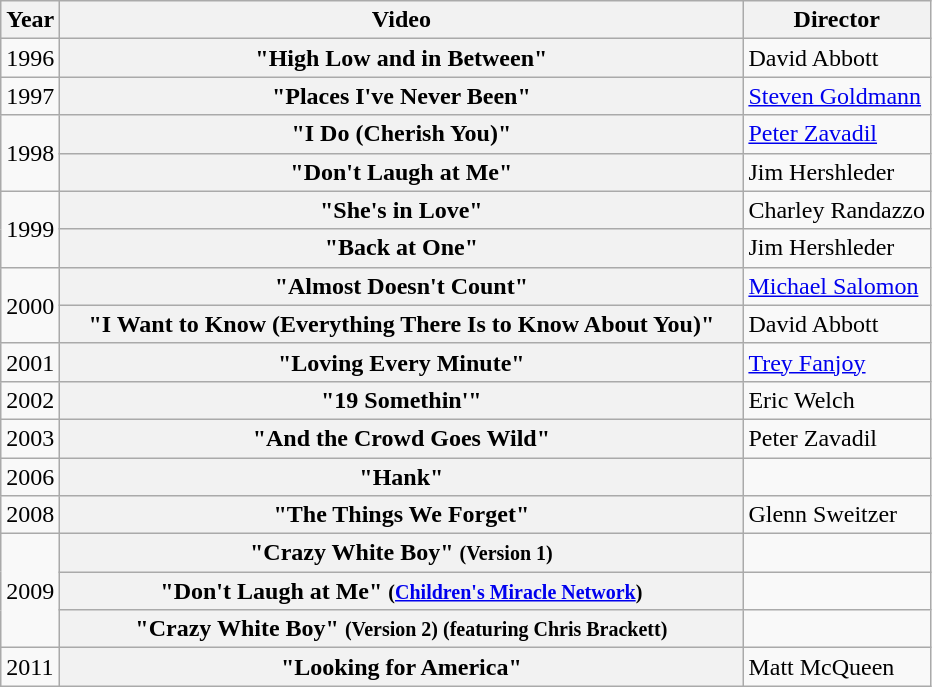<table class="wikitable plainrowheaders">
<tr>
<th>Year</th>
<th style="width:28em;">Video</th>
<th>Director</th>
</tr>
<tr>
<td>1996</td>
<th scope="row">"High Low and in Between"</th>
<td>David Abbott</td>
</tr>
<tr>
<td>1997</td>
<th scope="row">"Places I've Never Been"</th>
<td><a href='#'>Steven Goldmann</a></td>
</tr>
<tr>
<td rowspan="2">1998</td>
<th scope="row">"I Do (Cherish You)"</th>
<td><a href='#'>Peter Zavadil</a></td>
</tr>
<tr>
<th scope="row">"Don't Laugh at Me"</th>
<td>Jim Hershleder</td>
</tr>
<tr>
<td rowspan="2">1999</td>
<th scope="row">"She's in Love"</th>
<td>Charley Randazzo</td>
</tr>
<tr>
<th scope="row">"Back at One"</th>
<td>Jim Hershleder</td>
</tr>
<tr>
<td rowspan="2">2000</td>
<th scope="row">"Almost Doesn't Count"</th>
<td><a href='#'>Michael Salomon</a></td>
</tr>
<tr>
<th scope="row">"I Want to Know (Everything There Is to Know About You)"</th>
<td>David Abbott</td>
</tr>
<tr>
<td>2001</td>
<th scope="row">"Loving Every Minute"</th>
<td><a href='#'>Trey Fanjoy</a></td>
</tr>
<tr>
<td>2002</td>
<th scope="row">"19 Somethin'"</th>
<td>Eric Welch</td>
</tr>
<tr>
<td>2003</td>
<th scope="row">"And the Crowd Goes Wild"</th>
<td>Peter Zavadil</td>
</tr>
<tr>
<td>2006</td>
<th scope="row">"Hank"</th>
<td></td>
</tr>
<tr>
<td>2008</td>
<th scope="row">"The Things We Forget"</th>
<td>Glenn Sweitzer</td>
</tr>
<tr>
<td rowspan="3">2009</td>
<th scope="row">"Crazy White Boy" <small>(Version 1)</small></th>
<td></td>
</tr>
<tr>
<th scope="row">"Don't Laugh at Me" <small>(<a href='#'>Children's Miracle Network</a>)</small></th>
<td></td>
</tr>
<tr>
<th scope="row">"Crazy White Boy" <small>(Version 2) (featuring Chris Brackett)</small></th>
<td></td>
</tr>
<tr>
<td>2011</td>
<th scope="row">"Looking for America"</th>
<td>Matt McQueen</td>
</tr>
</table>
